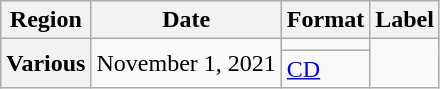<table class="wikitable plainrowheaders">
<tr>
<th>Region</th>
<th>Date</th>
<th>Format</th>
<th>Label</th>
</tr>
<tr>
<th scope="row" rowspan="2">Various</th>
<td rowspan="2">November 1, 2021</td>
<td></td>
<td rowspan="2"></td>
</tr>
<tr>
<td><a href='#'>CD</a></td>
</tr>
</table>
